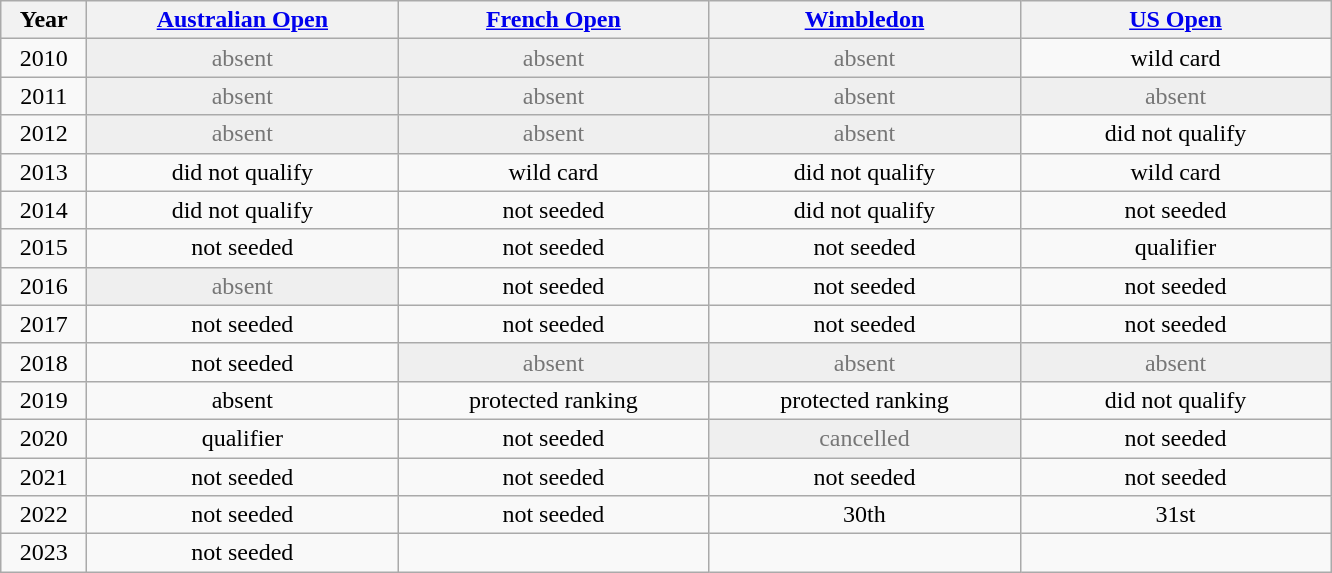<table class="wikitable" style="text-align:center">
<tr>
<th width="50">Year</th>
<th width="200"><a href='#'>Australian Open</a></th>
<th width="200"><a href='#'>French Open</a></th>
<th width="200"><a href='#'>Wimbledon</a></th>
<th width="200"><a href='#'>US Open</a></th>
</tr>
<tr>
<td>2010</td>
<td bgcolor="efefef" style="color:#767676">absent</td>
<td bgcolor="efefef" style="color:#767676">absent</td>
<td bgcolor="efefef" style="color:#767676">absent</td>
<td>wild card</td>
</tr>
<tr>
<td>2011</td>
<td bgcolor="efefef" style="color:#767676">absent</td>
<td bgcolor="efefef" style="color:#767676">absent</td>
<td bgcolor="efefef" style="color:#767676">absent</td>
<td bgcolor="efefef" style="color:#767676">absent</td>
</tr>
<tr>
<td>2012</td>
<td bgcolor="efefef" style="color:#767676">absent</td>
<td bgcolor="efefef" style="color:#767676">absent</td>
<td bgcolor="efefef" style="color:#767676">absent</td>
<td>did not qualify</td>
</tr>
<tr>
<td>2013</td>
<td>did not qualify</td>
<td>wild card</td>
<td>did not qualify</td>
<td>wild card</td>
</tr>
<tr>
<td>2014</td>
<td>did not qualify</td>
<td>not seeded</td>
<td>did not qualify</td>
<td>not seeded</td>
</tr>
<tr>
<td>2015</td>
<td>not seeded</td>
<td>not seeded</td>
<td>not seeded</td>
<td>qualifier</td>
</tr>
<tr>
<td>2016</td>
<td bgcolor="efefef" style="color:#767676">absent</td>
<td>not seeded</td>
<td>not seeded</td>
<td>not seeded</td>
</tr>
<tr>
<td>2017</td>
<td>not seeded</td>
<td>not seeded</td>
<td>not seeded</td>
<td>not seeded</td>
</tr>
<tr>
<td>2018</td>
<td>not seeded</td>
<td bgcolor="efefef" style="color:#767676">absent</td>
<td bgcolor="efefef" style="color:#767676">absent</td>
<td bgcolor="efefef" style="color:#767676">absent</td>
</tr>
<tr>
<td>2019</td>
<td>absent</td>
<td>protected ranking</td>
<td>protected ranking</td>
<td>did not qualify</td>
</tr>
<tr>
<td>2020</td>
<td>qualifier</td>
<td>not seeded</td>
<td bgcolor=efefef style=color:#767676>cancelled</td>
<td>not seeded</td>
</tr>
<tr>
<td>2021</td>
<td>not seeded</td>
<td>not seeded</td>
<td>not seeded</td>
<td>not seeded</td>
</tr>
<tr>
<td>2022</td>
<td>not seeded</td>
<td>not seeded</td>
<td>30th</td>
<td>31st</td>
</tr>
<tr>
<td>2023</td>
<td>not seeded</td>
<td></td>
<td></td>
<td></td>
</tr>
</table>
